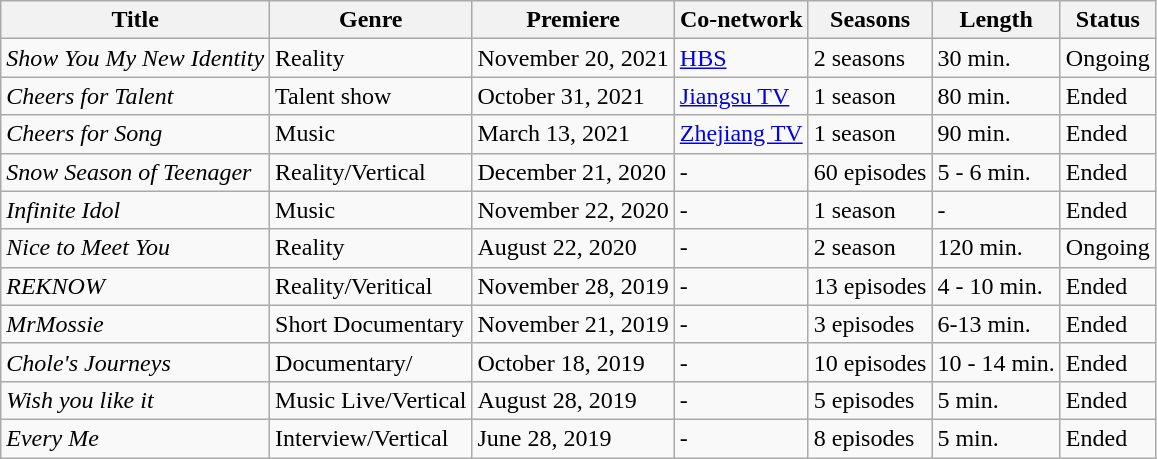<table class="wikitable sortable">
<tr>
<th>Title</th>
<th>Genre</th>
<th>Premiere</th>
<th>Co-network</th>
<th>Seasons</th>
<th>Length</th>
<th>Status</th>
</tr>
<tr>
<td><em>Show You My New Identity</em></td>
<td>Reality</td>
<td>November 20, 2021</td>
<td><a href='#'>HBS</a></td>
<td>2 seasons</td>
<td>30 min.</td>
<td>Ongoing</td>
</tr>
<tr>
<td><em>Cheers for Talent</em></td>
<td>Talent show</td>
<td>October 31, 2021</td>
<td><a href='#'>Jiangsu TV</a></td>
<td>1 season</td>
<td>80 min.</td>
<td>Ended</td>
</tr>
<tr>
<td><em>Cheers for Song</em></td>
<td>Music</td>
<td>March 13, 2021</td>
<td><a href='#'>Zhejiang TV</a></td>
<td>1 season</td>
<td>90 min.</td>
<td>Ended</td>
</tr>
<tr>
<td><em>Snow Season of  Teenager</em> </td>
<td>Reality/Vertical</td>
<td>December 21, 2020</td>
<td>-</td>
<td>60 episodes</td>
<td>5 - 6 min.</td>
<td>Ended</td>
</tr>
<tr>
<td><em>Infinite Idol</em></td>
<td>Music</td>
<td>November 22, 2020</td>
<td>-</td>
<td>1 season</td>
<td>-</td>
<td>Ended</td>
</tr>
<tr>
<td><em>Nice to Meet You</em></td>
<td>Reality</td>
<td>August 22, 2020</td>
<td>-</td>
<td>2 season</td>
<td>120 min.</td>
<td>Ongoing</td>
</tr>
<tr>
<td><em>REKNOW</em></td>
<td>Reality/Veritical</td>
<td>November 28, 2019</td>
<td>-</td>
<td>13 episodes</td>
<td>4 - 10 min.</td>
<td>Ended</td>
</tr>
<tr>
<td><em>MrMossie</em></td>
<td>Short Documentary</td>
<td>November 21, 2019</td>
<td>-</td>
<td>3 episodes</td>
<td>6-13 min.</td>
<td>Ended</td>
</tr>
<tr>
<td><em>Chole's Journeys</em></td>
<td>Documentary/</td>
<td>October 18, 2019</td>
<td>-</td>
<td>10 episodes</td>
<td>10 - 14 min.</td>
<td>Ended</td>
</tr>
<tr>
<td><em>Wish you like it</em></td>
<td>Music Live/Vertical</td>
<td>August 28, 2019</td>
<td>-</td>
<td>5 episodes</td>
<td>5 min.</td>
<td>Ended</td>
</tr>
<tr>
<td><em>Every Me</em></td>
<td>Interview/Vertical</td>
<td>June 28, 2019</td>
<td>-</td>
<td>8 episodes</td>
<td>5 min.</td>
<td>Ended</td>
</tr>
</table>
